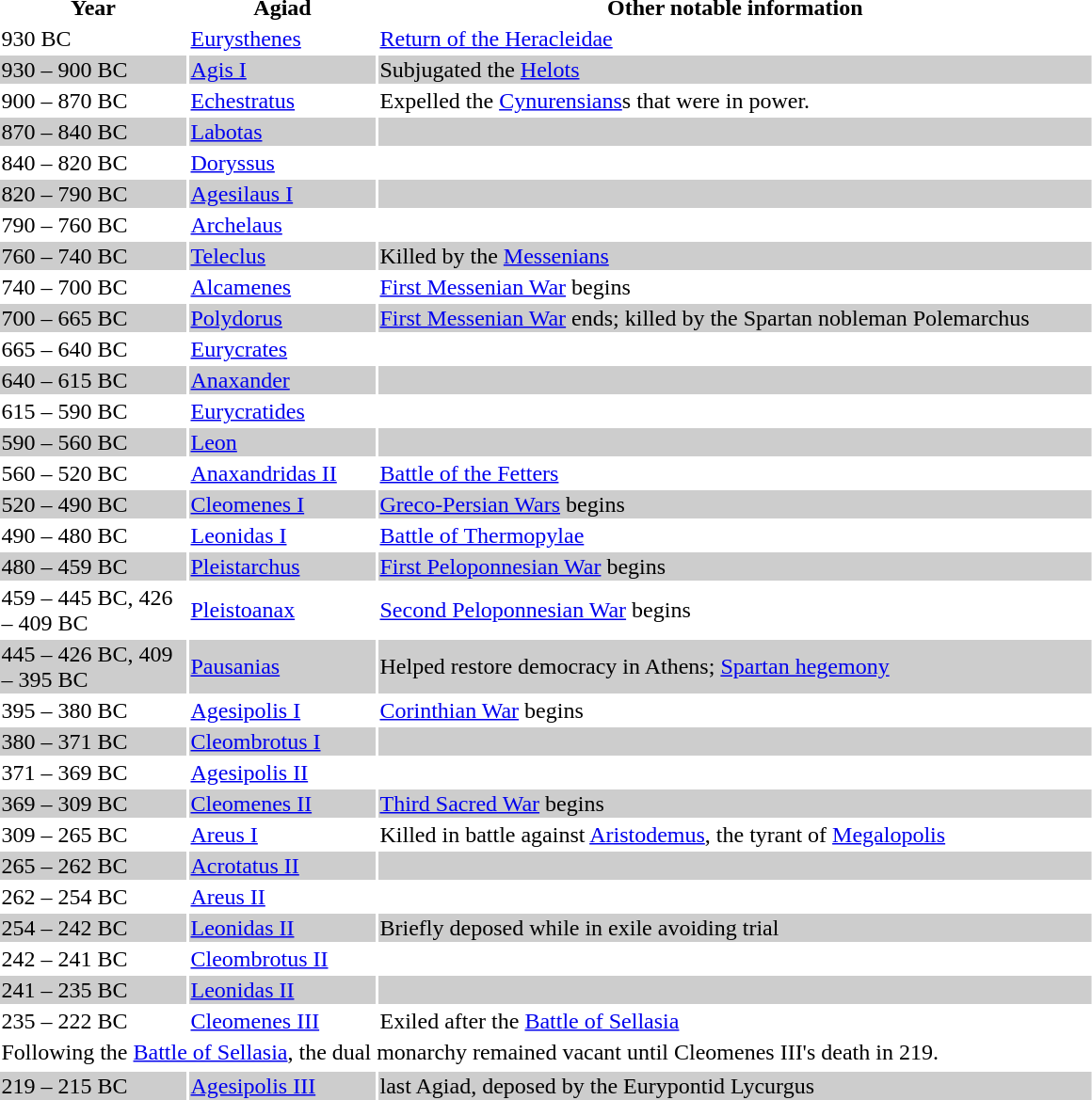<table border="0" width=777px>
<tr>
<th>Year</th>
<th>Agiad</th>
<th>Other notable information</th>
</tr>
<tr>
<td width=130px> 930 BC</td>
<td width=130px><a href='#'>Eurysthenes</a></td>
<td><a href='#'>Return of the Heracleidae</a></td>
</tr>
<tr bgcolor="#cdcdcd">
<td> 930 – 900 BC</td>
<td><a href='#'>Agis I</a></td>
<td>Subjugated the <a href='#'>Helots</a></td>
</tr>
<tr>
<td> 900 – 870 BC</td>
<td><a href='#'>Echestratus</a></td>
<td>Expelled the <a href='#'>Cynurensians</a>s that were in power.</td>
</tr>
<tr bgcolor="#cdcdcd">
<td> 870 – 840 BC</td>
<td><a href='#'>Labotas</a></td>
<td></td>
</tr>
<tr>
<td> 840 – 820 BC</td>
<td><a href='#'>Doryssus</a></td>
<td></td>
</tr>
<tr bgcolor="#cdcdcd">
<td> 820 – 790 BC</td>
<td><a href='#'>Agesilaus I</a></td>
<td></td>
</tr>
<tr>
<td> 790 – 760 BC</td>
<td><a href='#'>Archelaus</a></td>
<td></td>
</tr>
<tr bgcolor="#cdcdcd">
<td> 760 – 740 BC</td>
<td><a href='#'>Teleclus</a></td>
<td>Killed by the <a href='#'>Messenians</a></td>
</tr>
<tr>
<td> 740 – 700 BC</td>
<td><a href='#'>Alcamenes</a></td>
<td><a href='#'>First Messenian War</a> begins</td>
</tr>
<tr bgcolor="#cdcdcd">
<td> 700 – 665 BC</td>
<td><a href='#'>Polydorus</a></td>
<td><a href='#'>First Messenian War</a> ends; killed by the Spartan nobleman Polemarchus</td>
</tr>
<tr>
<td> 665 – 640 BC</td>
<td><a href='#'>Eurycrates</a></td>
<td></td>
</tr>
<tr bgcolor="#cdcdcd">
<td> 640 – 615 BC</td>
<td><a href='#'>Anaxander</a></td>
<td></td>
</tr>
<tr>
<td> 615 – 590 BC</td>
<td><a href='#'>Eurycratides</a></td>
<td></td>
</tr>
<tr bgcolor="#cdcdcd">
<td> 590 – 560 BC</td>
<td><a href='#'>Leon</a></td>
<td></td>
</tr>
<tr>
<td> 560 – 520 BC</td>
<td><a href='#'>Anaxandridas II</a></td>
<td><a href='#'>Battle of the Fetters</a></td>
</tr>
<tr bgcolor="#cdcdcd">
<td> 520 – 490 BC</td>
<td><a href='#'>Cleomenes I</a></td>
<td><a href='#'>Greco-Persian Wars</a> begins</td>
</tr>
<tr>
<td> 490 – 480 BC</td>
<td><a href='#'>Leonidas I</a></td>
<td><a href='#'>Battle of Thermopylae</a></td>
</tr>
<tr bgcolor="#cdcdcd">
<td> 480 – 459 BC</td>
<td><a href='#'>Pleistarchus</a></td>
<td><a href='#'>First Peloponnesian War</a> begins</td>
</tr>
<tr>
<td> 459 – 445 BC, 426 – 409 BC</td>
<td><a href='#'>Pleistoanax</a></td>
<td><a href='#'>Second Peloponnesian War</a> begins</td>
</tr>
<tr bgcolor="#cdcdcd">
<td> 445 – 426 BC, 409 – 395 BC</td>
<td><a href='#'>Pausanias</a></td>
<td>Helped restore democracy in Athens; <a href='#'>Spartan hegemony</a></td>
</tr>
<tr>
<td> 395 – 380 BC</td>
<td><a href='#'>Agesipolis I</a></td>
<td><a href='#'>Corinthian War</a> begins</td>
</tr>
<tr bgcolor="#cdcdcd">
<td> 380 – 371 BC</td>
<td><a href='#'>Cleombrotus I</a></td>
<td></td>
</tr>
<tr>
<td> 371 – 369 BC</td>
<td><a href='#'>Agesipolis II</a></td>
<td></td>
</tr>
<tr bgcolor="#cdcdcd">
<td> 369 – 309 BC</td>
<td><a href='#'>Cleomenes II</a></td>
<td><a href='#'>Third Sacred War</a> begins</td>
</tr>
<tr>
<td> 309 – 265 BC</td>
<td><a href='#'>Areus I</a></td>
<td>Killed in battle against <a href='#'>Aristodemus</a>, the tyrant of <a href='#'>Megalopolis</a></td>
</tr>
<tr bgcolor="#cdcdcd">
<td> 265 – 262 BC</td>
<td><a href='#'>Acrotatus II</a></td>
<td></td>
</tr>
<tr>
<td> 262 – 254 BC</td>
<td><a href='#'>Areus II</a></td>
<td></td>
</tr>
<tr bgcolor="#cdcdcd">
<td> 254 – 242 BC</td>
<td><a href='#'>Leonidas II</a></td>
<td>Briefly deposed while in exile avoiding trial</td>
</tr>
<tr>
<td> 242 – 241 BC</td>
<td><a href='#'>Cleombrotus II</a></td>
<td></td>
</tr>
<tr bgcolor="#cdcdcd">
<td> 241 – 235 BC</td>
<td><a href='#'>Leonidas II</a></td>
<td></td>
</tr>
<tr>
<td> 235 – 222 BC</td>
<td><a href='#'>Cleomenes III</a></td>
<td>Exiled after the <a href='#'>Battle of Sellasia</a></td>
</tr>
<tr>
<td colspan=3>Following the <a href='#'>Battle of Sellasia</a>, the dual monarchy remained vacant until Cleomenes III's death in 219.</td>
</tr>
<tr>
</tr>
<tr bgcolor="#cdcdcd">
<td width=111px> 219 – 215 BC</td>
<td><a href='#'>Agesipolis III</a></td>
<td>last Agiad, deposed by the Eurypontid Lycurgus</td>
</tr>
<tr>
</tr>
</table>
